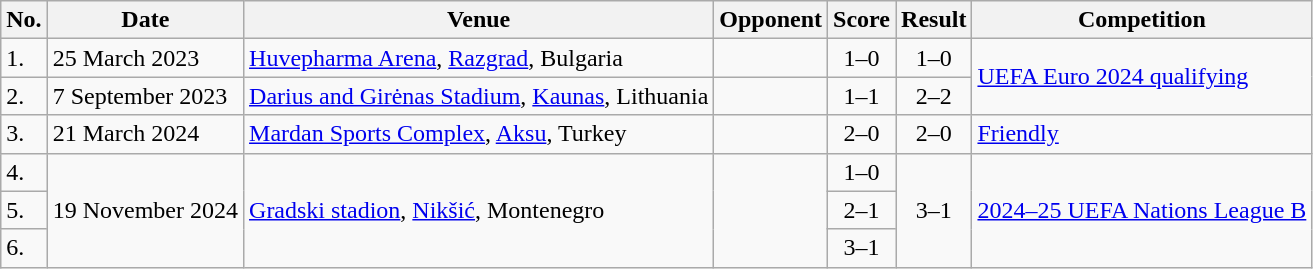<table class="wikitable">
<tr>
<th>No.</th>
<th>Date</th>
<th>Venue</th>
<th>Opponent</th>
<th>Score</th>
<th>Result</th>
<th>Competition</th>
</tr>
<tr>
<td>1.</td>
<td>25 March 2023</td>
<td><a href='#'>Huvepharma Arena</a>, <a href='#'>Razgrad</a>, Bulgaria</td>
<td></td>
<td align=center>1–0</td>
<td align=center>1–0</td>
<td rowspan="2"><a href='#'>UEFA Euro 2024 qualifying</a></td>
</tr>
<tr>
<td>2.</td>
<td>7 September 2023</td>
<td><a href='#'>Darius and Girėnas Stadium</a>, <a href='#'>Kaunas</a>, Lithuania</td>
<td></td>
<td align=center>1–1</td>
<td align=center>2–2</td>
</tr>
<tr>
<td>3.</td>
<td>21 March 2024</td>
<td><a href='#'>Mardan Sports Complex</a>, <a href='#'>Aksu</a>, Turkey</td>
<td></td>
<td align=center>2–0</td>
<td align=center>2–0</td>
<td><a href='#'>Friendly</a></td>
</tr>
<tr>
<td>4.</td>
<td rowspan="3">19 November 2024</td>
<td rowspan="3"><a href='#'>Gradski stadion</a>, <a href='#'>Nikšić</a>, Montenegro</td>
<td rowspan="3"></td>
<td align=center>1–0</td>
<td rowspan="3" align=center>3–1</td>
<td rowspan="3"><a href='#'>2024–25 UEFA Nations League B</a></td>
</tr>
<tr>
<td>5.</td>
<td align=center>2–1</td>
</tr>
<tr>
<td>6.</td>
<td align=center>3–1</td>
</tr>
</table>
